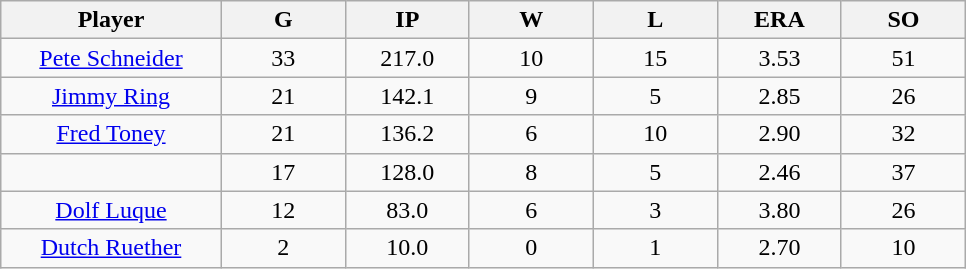<table class="wikitable sortable">
<tr>
<th bgcolor="#DDDDFF" width="16%">Player</th>
<th bgcolor="#DDDDFF" width="9%">G</th>
<th bgcolor="#DDDDFF" width="9%">IP</th>
<th bgcolor="#DDDDFF" width="9%">W</th>
<th bgcolor="#DDDDFF" width="9%">L</th>
<th bgcolor="#DDDDFF" width="9%">ERA</th>
<th bgcolor="#DDDDFF" width="9%">SO</th>
</tr>
<tr align="center">
<td><a href='#'>Pete Schneider</a></td>
<td>33</td>
<td>217.0</td>
<td>10</td>
<td>15</td>
<td>3.53</td>
<td>51</td>
</tr>
<tr align=center>
<td><a href='#'>Jimmy Ring</a></td>
<td>21</td>
<td>142.1</td>
<td>9</td>
<td>5</td>
<td>2.85</td>
<td>26</td>
</tr>
<tr align=center>
<td><a href='#'>Fred Toney</a></td>
<td>21</td>
<td>136.2</td>
<td>6</td>
<td>10</td>
<td>2.90</td>
<td>32</td>
</tr>
<tr align=center>
<td></td>
<td>17</td>
<td>128.0</td>
<td>8</td>
<td>5</td>
<td>2.46</td>
<td>37</td>
</tr>
<tr align="center">
<td><a href='#'>Dolf Luque</a></td>
<td>12</td>
<td>83.0</td>
<td>6</td>
<td>3</td>
<td>3.80</td>
<td>26</td>
</tr>
<tr align=center>
<td><a href='#'>Dutch Ruether</a></td>
<td>2</td>
<td>10.0</td>
<td>0</td>
<td>1</td>
<td>2.70</td>
<td>10</td>
</tr>
</table>
